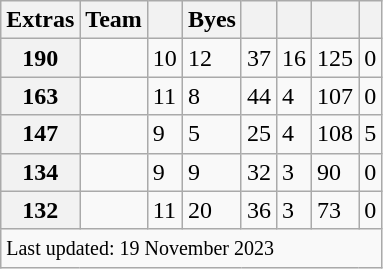<table class="wikitable sortable" style="text-align:left">
<tr>
<th>Extras</th>
<th>Team</th>
<th></th>
<th>Byes</th>
<th></th>
<th></th>
<th></th>
<th></th>
</tr>
<tr>
<th>190</th>
<td></td>
<td>10</td>
<td>12</td>
<td>37</td>
<td>16</td>
<td>125</td>
<td>0</td>
</tr>
<tr>
<th>163</th>
<td></td>
<td>11</td>
<td>8</td>
<td>44</td>
<td>4</td>
<td>107</td>
<td>0</td>
</tr>
<tr>
<th>147</th>
<td></td>
<td>9</td>
<td>5</td>
<td>25</td>
<td>4</td>
<td>108</td>
<td>5</td>
</tr>
<tr>
<th>134</th>
<td></td>
<td>9</td>
<td>9</td>
<td>32</td>
<td>3</td>
<td>90</td>
<td>0</td>
</tr>
<tr>
<th>132</th>
<td></td>
<td>11</td>
<td>20</td>
<td>36</td>
<td>3</td>
<td>73</td>
<td>0</td>
</tr>
<tr class="sortbottom">
<td colspan="8"><small>Last updated: 19 November 2023</small></td>
</tr>
</table>
